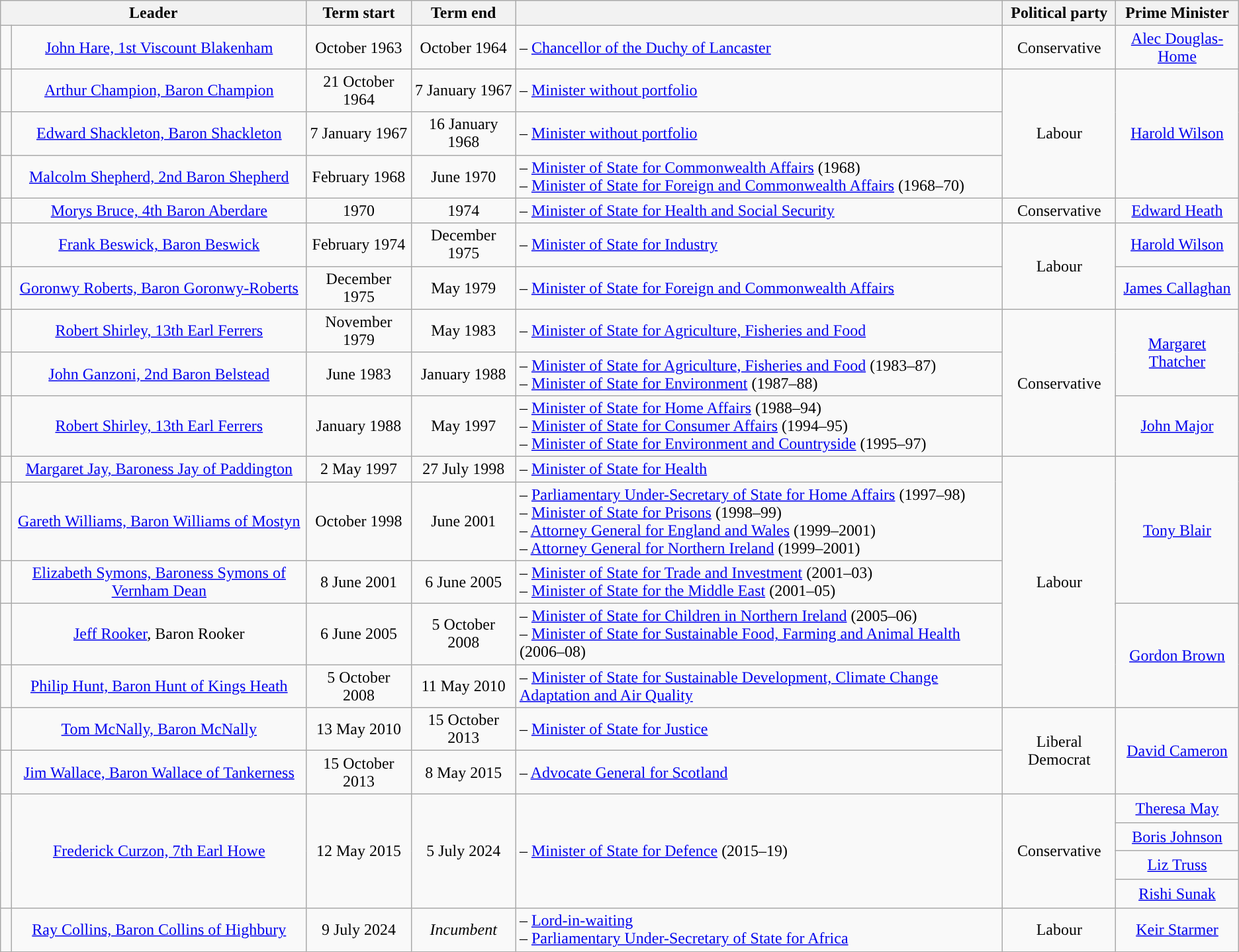<table class="wikitable" style="text-align:Center">
<tr>
<th colspan=2>Leader</th>
<th>Term start</th>
<th>Term end</th>
<th></th>
<th>Political party</th>
<th>Prime Minister</th>
</tr>
<tr>
<td style="background-color:"></td>
<td><a href='#'>John Hare, 1st Viscount Blakenham</a></td>
<td>October 1963</td>
<td>October 1964</td>
<td style="text-align:left">– <a href='#'>Chancellor of the Duchy of Lancaster</a></td>
<td>Conservative</td>
<td><a href='#'>Alec Douglas-Home</a></td>
</tr>
<tr>
<td style="background-color:"></td>
<td><a href='#'>Arthur Champion, Baron Champion</a></td>
<td>21 October 1964</td>
<td>7 January 1967</td>
<td style="text-align:left">– <a href='#'>Minister without portfolio</a></td>
<td rowspan=3>Labour</td>
<td rowspan=3><a href='#'>Harold Wilson</a></td>
</tr>
<tr>
<td style="background-color:"></td>
<td><a href='#'>Edward Shackleton, Baron Shackleton</a></td>
<td>7 January 1967</td>
<td>16 January 1968</td>
<td style="text-align:left">– <a href='#'>Minister without portfolio</a></td>
</tr>
<tr>
<td style="background-color:"></td>
<td><a href='#'>Malcolm Shepherd, 2nd Baron Shepherd</a></td>
<td>February 1968</td>
<td>June 1970</td>
<td style="text-align:left">– <a href='#'>Minister of State for Commonwealth Affairs</a> (1968)<br>– <a href='#'>Minister of State for Foreign and Commonwealth Affairs</a> (1968–70)</td>
</tr>
<tr>
<td style="background-color:"></td>
<td><a href='#'>Morys Bruce, 4th Baron Aberdare</a></td>
<td>1970</td>
<td>1974</td>
<td style="text-align:left">– <a href='#'>Minister of State for Health and Social Security</a></td>
<td>Conservative</td>
<td><a href='#'>Edward Heath</a></td>
</tr>
<tr>
<td style="background-color:"></td>
<td><a href='#'>Frank Beswick, Baron Beswick</a></td>
<td>February 1974</td>
<td>December 1975</td>
<td style="text-align:left">– <a href='#'>Minister of State for Industry</a></td>
<td rowspan=3>Labour</td>
<td rowspan=2><a href='#'>Harold Wilson</a></td>
</tr>
<tr>
<td rowspan=2 style="background-color:"> <br> </td>
<td rowspan=2><a href='#'>Goronwy Roberts, Baron Goronwy-Roberts</a></td>
<td rowspan=2>December 1975</td>
<td rowspan=2>May 1979</td>
<td rowspan=2 style="text-align:left">– <a href='#'>Minister of State for Foreign and Commonwealth Affairs</a></td>
</tr>
<tr>
<td><a href='#'>James Callaghan</a></td>
</tr>
<tr>
<td style="background-color:"></td>
<td><a href='#'>Robert Shirley, 13th Earl Ferrers</a></td>
<td>November 1979</td>
<td>May 1983</td>
<td style="text-align:left">– <a href='#'>Minister of State for Agriculture, Fisheries and Food</a></td>
<td rowspan=4>Conservative</td>
<td rowspan=3><a href='#'>Margaret Thatcher</a></td>
</tr>
<tr>
<td style="background-color:"></td>
<td><a href='#'>John Ganzoni, 2nd Baron Belstead</a></td>
<td>June 1983</td>
<td>January 1988</td>
<td style="text-align:left">– <a href='#'>Minister of State for Agriculture, Fisheries and Food</a> (1983–87)<br>– <a href='#'>Minister of State for Environment</a> (1987–88)</td>
</tr>
<tr>
<td rowspan=2 style="background-color:"> <br> </td>
<td rowspan=2><a href='#'>Robert Shirley, 13th Earl Ferrers</a></td>
<td rowspan=2>January 1988</td>
<td rowspan=2>May 1997</td>
<td rowspan=2 style="text-align:left">– <a href='#'>Minister of State for Home Affairs</a> (1988–94)<br>– <a href='#'>Minister of State for Consumer Affairs</a> (1994–95)<br>– <a href='#'>Minister of State for Environment and Countryside</a> (1995–97)</td>
</tr>
<tr>
<td><a href='#'>John Major</a></td>
</tr>
<tr>
<td style="background-color:"></td>
<td><a href='#'>Margaret Jay, Baroness Jay of Paddington</a></td>
<td>2 May 1997</td>
<td>27 July 1998</td>
<td style="text-align:left">– <a href='#'>Minister of State for Health</a></td>
<td rowspan=6>Labour</td>
<td rowspan=4><a href='#'>Tony Blair</a></td>
</tr>
<tr>
<td style="background-color:"></td>
<td><a href='#'>Gareth Williams, Baron Williams of Mostyn</a></td>
<td>October 1998</td>
<td>June 2001</td>
<td style="text-align:left">– <a href='#'>Parliamentary Under-Secretary of State for Home Affairs</a> (1997–98)<br>– <a href='#'>Minister of State for Prisons</a> (1998–99)<br>– <a href='#'>Attorney General for England and Wales</a> (1999–2001)<br>– <a href='#'>Attorney General for Northern Ireland</a> (1999–2001)</td>
</tr>
<tr>
<td style="background-color:"></td>
<td><a href='#'>Elizabeth Symons, Baroness Symons of Vernham Dean</a></td>
<td>8 June 2001</td>
<td>6 June 2005</td>
<td style="text-align:left">– <a href='#'>Minister of State for Trade and Investment</a> (2001–03)<br>– <a href='#'>Minister of State for the Middle East</a> (2001–05)</td>
</tr>
<tr>
<td rowspan=2 style="background-color:"> <br> </td>
<td rowspan=2><a href='#'>Jeff Rooker</a>, Baron Rooker</td>
<td rowspan=2>6 June 2005</td>
<td rowspan=2>5 October 2008</td>
<td rowspan=2 style="text-align:left">– <a href='#'>Minister of State for Children in Northern Ireland</a> (2005–06)<br>– <a href='#'>Minister of State for Sustainable Food, Farming and Animal Health</a> (2006–08)</td>
</tr>
<tr>
<td rowspan=2><a href='#'>Gordon Brown</a></td>
</tr>
<tr>
<td style="background-color:"></td>
<td><a href='#'>Philip Hunt, Baron Hunt of Kings Heath</a></td>
<td>5 October 2008</td>
<td>11 May 2010</td>
<td style="text-align:left">– <a href='#'>Minister of State for Sustainable Development, Climate Change Adaptation and Air Quality</a></td>
</tr>
<tr>
<td style="background-color:"></td>
<td><a href='#'>Tom McNally, Baron McNally</a></td>
<td>13 May 2010</td>
<td>15 October 2013</td>
<td style="text-align:left">– <a href='#'>Minister of State for Justice</a></td>
<td rowspan=2>Liberal Democrat</td>
<td rowspan=3><a href='#'>David Cameron</a></td>
</tr>
<tr>
<td style="background-color:"></td>
<td><a href='#'>Jim Wallace, Baron Wallace of Tankerness</a></td>
<td>15 October 2013</td>
<td>8 May 2015</td>
<td style="text-align:left">– <a href='#'>Advocate General for Scotland</a></td>
</tr>
<tr>
<td rowspan=5 style="background-color:"> <br> <br> <br> <br> <br> </td>
<td rowspan=5><a href='#'>Frederick Curzon, 7th Earl Howe</a></td>
<td rowspan=5>12 May 2015</td>
<td rowspan=5>5 July 2024</td>
<td rowspan=5 style="text-align:left">– <a href='#'>Minister of State for Defence</a> (2015–19)</td>
<td rowspan=5>Conservative</td>
</tr>
<tr>
<td><a href='#'>Theresa May</a></td>
</tr>
<tr>
<td><a href='#'>Boris Johnson</a></td>
</tr>
<tr>
<td><a href='#'>Liz Truss</a></td>
</tr>
<tr>
<td><a href='#'>Rishi Sunak</a></td>
</tr>
<tr>
<td style="background-color:"></td>
<td><a href='#'>Ray Collins, Baron Collins of Highbury</a></td>
<td>9 July 2024</td>
<td><em>Incumbent</em></td>
<td rowspan=5 style="text-align:left">– <a href='#'>Lord-in-waiting</a><br>– <a href='#'>Parliamentary Under-Secretary of State for Africa</a></td>
<td>Labour</td>
<td><a href='#'>Keir Starmer</a></td>
</tr>
</table>
